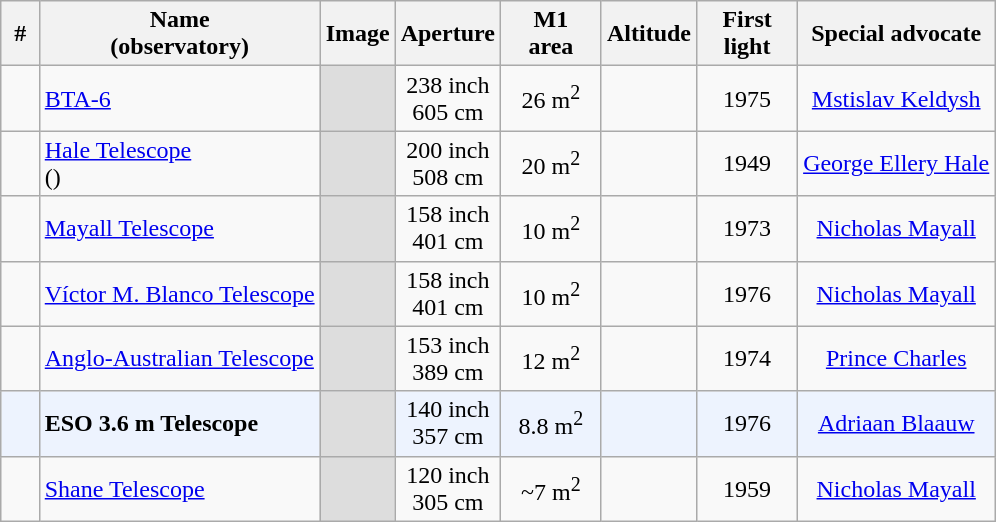<table class="wikitable" style="text-align: center; margin: 0.5em auto;">
<tr>
<th width=18>#</th>
<th>Name<br>(observatory)</th>
<th>Image</th>
<th>Aperture</th>
<th width=60>M1<br>area</th>
<th>Altitude</th>
<th width=60>First<br>light</th>
<th>Special advocate</th>
</tr>
<tr>
<td></td>
<td align=left><a href='#'>BTA-6</a><br></td>
<td bgcolor=#ddd></td>
<td>238 inch<br>605 cm</td>
<td>26 m<sup>2</sup></td>
<td></td>
<td>1975</td>
<td><a href='#'>Mstislav Keldysh</a></td>
</tr>
<tr>
<td></td>
<td align=left><a href='#'>Hale Telescope</a><br>()</td>
<td bgcolor=#ddd></td>
<td>200 inch<br>508 cm</td>
<td>20 m<sup>2</sup></td>
<td></td>
<td>1949</td>
<td><a href='#'>George Ellery Hale</a></td>
</tr>
<tr>
<td></td>
<td align=left><a href='#'>Mayall Telescope</a><br></td>
<td bgcolor=#ddd></td>
<td>158 inch<br>401 cm</td>
<td>10 m<sup>2</sup></td>
<td> </td>
<td>1973</td>
<td><a href='#'>Nicholas Mayall</a></td>
</tr>
<tr>
<td></td>
<td align=left><a href='#'>Víctor M. Blanco Telescope</a><br></td>
<td bgcolor=#ddd></td>
<td>158 inch<br>401 cm</td>
<td>10 m<sup>2</sup></td>
<td></td>
<td>1976</td>
<td><a href='#'>Nicholas Mayall</a></td>
</tr>
<tr>
<td></td>
<td align=left><a href='#'>Anglo-Australian Telescope</a><br></td>
<td bgcolor=#ddd></td>
<td>153 inch<br>389 cm</td>
<td>12 m<sup>2</sup></td>
<td></td>
<td>1974</td>
<td><a href='#'>Prince Charles</a></td>
</tr>
<tr bgcolor=#edf3fe>
<td></td>
<td align=left><strong>ESO 3.6 m Telescope</strong><br></td>
<td bgcolor=#ddd></td>
<td>140 inch<br>357 cm</td>
<td>8.8 m<sup>2</sup></td>
<td></td>
<td>1976</td>
<td><a href='#'>Adriaan Blaauw</a></td>
</tr>
<tr>
<td></td>
<td align=left><a href='#'>Shane Telescope</a><br></td>
<td bgcolor=#ddd></td>
<td>120 inch<br>305 cm</td>
<td>~7 m<sup>2</sup></td>
<td></td>
<td>1959</td>
<td><a href='#'>Nicholas Mayall</a></td>
</tr>
</table>
